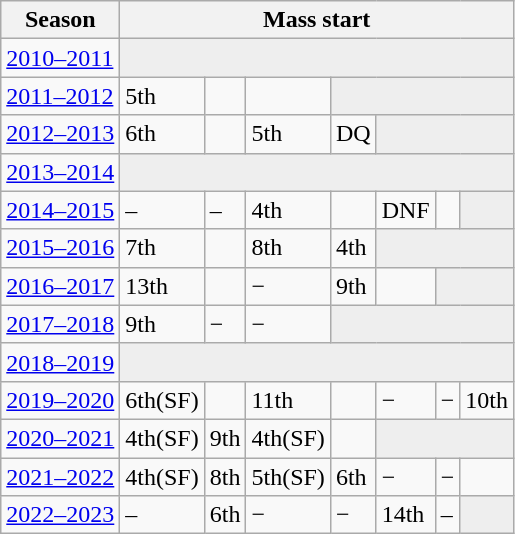<table class="wikitable" style="display: inline-table;">
<tr>
<th>Season</th>
<th colspan="7">Mass start</th>
</tr>
<tr>
<td><a href='#'>2010–2011</a></td>
<td colspan="7" bgcolor=#EEEEEE></td>
</tr>
<tr>
<td><a href='#'>2011–2012</a></td>
<td>5th</td>
<td></td>
<td></td>
<td colspan="4" bgcolor=#EEEEEE></td>
</tr>
<tr>
<td><a href='#'>2012–2013</a></td>
<td>6th</td>
<td></td>
<td>5th</td>
<td>DQ</td>
<td colspan="3" bgcolor=#EEEEEE></td>
</tr>
<tr>
<td><a href='#'>2013–2014</a></td>
<td colspan="7" bgcolor=#EEEEEE></td>
</tr>
<tr>
<td><a href='#'>2014–2015</a></td>
<td>–</td>
<td>–</td>
<td>4th</td>
<td></td>
<td>DNF</td>
<td></td>
<td colspan="1" bgcolor=#EEEEEE></td>
</tr>
<tr>
<td><a href='#'>2015–2016</a></td>
<td>7th</td>
<td></td>
<td>8th</td>
<td>4th</td>
<td colspan="3" bgcolor=#EEEEEE></td>
</tr>
<tr>
<td><a href='#'>2016–2017</a></td>
<td>13th</td>
<td></td>
<td>−</td>
<td>9th</td>
<td></td>
<td colspan="2" bgcolor=#EEEEEE></td>
</tr>
<tr>
<td><a href='#'>2017–2018</a></td>
<td>9th</td>
<td>−</td>
<td>−</td>
<td colspan="4" bgcolor=#EEEEEE></td>
</tr>
<tr>
<td><a href='#'>2018–2019</a></td>
<td colspan="7" bgcolor=#EEEEEE></td>
</tr>
<tr>
<td><a href='#'>2019–2020</a></td>
<td>6th(SF)</td>
<td></td>
<td>11th</td>
<td></td>
<td>−</td>
<td>−</td>
<td>10th</td>
</tr>
<tr>
<td><a href='#'>2020–2021</a></td>
<td>4th(SF)</td>
<td>9th</td>
<td>4th(SF)</td>
<td></td>
<td colspan="3" bgcolor=#EEEEEE></td>
</tr>
<tr>
<td><a href='#'>2021–2022</a></td>
<td>4th(SF)</td>
<td>8th</td>
<td>5th(SF)</td>
<td>6th</td>
<td>−</td>
<td>−</td>
<td></td>
</tr>
<tr>
<td><a href='#'>2022–2023</a></td>
<td>–</td>
<td>6th</td>
<td>−</td>
<td>−</td>
<td>14th</td>
<td>–</td>
<td colspan="1" bgcolor=#EEEEEE></td>
</tr>
</table>
